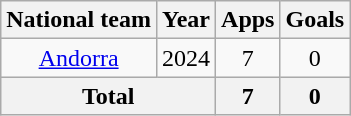<table class="wikitable" style="text-align:center">
<tr>
<th>National team</th>
<th>Year</th>
<th>Apps</th>
<th>Goals</th>
</tr>
<tr>
<td><a href='#'>Andorra</a></td>
<td>2024</td>
<td>7</td>
<td>0</td>
</tr>
<tr>
<th colspan="2">Total</th>
<th>7</th>
<th>0</th>
</tr>
</table>
